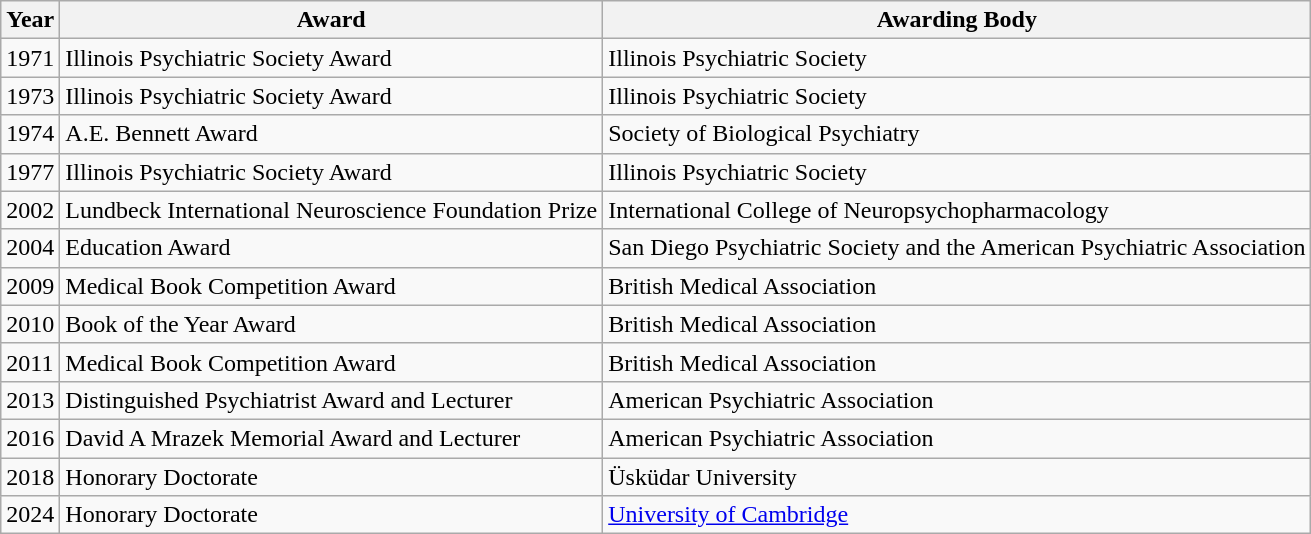<table class="wikitable sortable">
<tr style="text-align:center;">
<th>Year</th>
<th>Award</th>
<th>Awarding Body</th>
</tr>
<tr>
<td>1971</td>
<td>Illinois Psychiatric Society Award</td>
<td>Illinois Psychiatric Society</td>
</tr>
<tr>
<td>1973</td>
<td>Illinois Psychiatric Society Award</td>
<td>Illinois Psychiatric Society</td>
</tr>
<tr>
<td>1974</td>
<td>A.E. Bennett Award</td>
<td>Society of Biological Psychiatry</td>
</tr>
<tr>
<td>1977</td>
<td>Illinois Psychiatric Society Award</td>
<td>Illinois Psychiatric Society</td>
</tr>
<tr>
<td>2002</td>
<td>Lundbeck International Neuroscience Foundation Prize</td>
<td>International College of Neuropsychopharmacology</td>
</tr>
<tr>
<td>2004</td>
<td>Education Award</td>
<td>San Diego Psychiatric Society and the American Psychiatric Association</td>
</tr>
<tr>
<td>2009</td>
<td>Medical Book Competition Award</td>
<td>British Medical Association</td>
</tr>
<tr>
<td>2010</td>
<td>Book of the Year Award</td>
<td>British Medical Association</td>
</tr>
<tr>
<td>2011</td>
<td>Medical Book Competition Award</td>
<td>British Medical Association</td>
</tr>
<tr>
<td>2013</td>
<td>Distinguished Psychiatrist Award and Lecturer</td>
<td>American Psychiatric Association</td>
</tr>
<tr>
<td>2016</td>
<td>David A Mrazek Memorial Award and Lecturer</td>
<td>American Psychiatric Association</td>
</tr>
<tr>
<td>2018</td>
<td>Honorary Doctorate </td>
<td>Üsküdar University</td>
</tr>
<tr>
<td>2024</td>
<td>Honorary Doctorate</td>
<td><a href='#'>University of Cambridge</a></td>
</tr>
</table>
